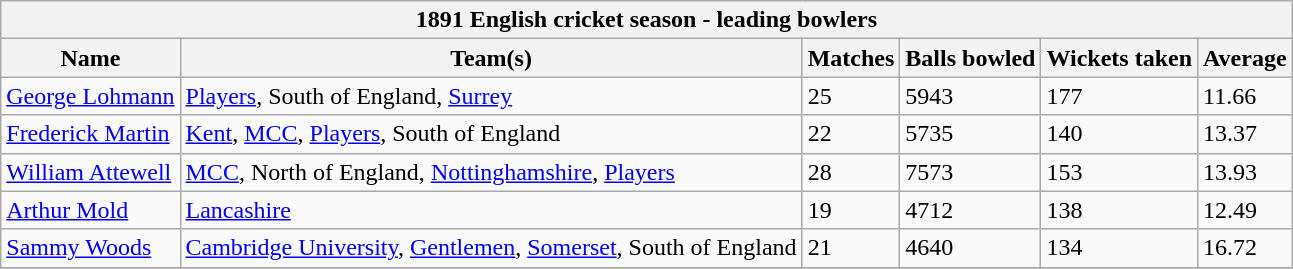<table class="wikitable">
<tr>
<th bgcolor="#efefef" colspan="6">1891 English cricket season - leading bowlers</th>
</tr>
<tr bgcolor="#efefef">
<th>Name</th>
<th>Team(s)</th>
<th>Matches</th>
<th>Balls bowled</th>
<th>Wickets taken</th>
<th>Average</th>
</tr>
<tr>
<td><a href='#'>George Lohmann</a></td>
<td><a href='#'>Players</a>, South of England, <a href='#'>Surrey</a></td>
<td>25</td>
<td>5943</td>
<td>177</td>
<td>11.66</td>
</tr>
<tr>
<td><a href='#'>Frederick Martin</a></td>
<td><a href='#'>Kent</a>, <a href='#'>MCC</a>, <a href='#'>Players</a>, South of England</td>
<td>22</td>
<td>5735</td>
<td>140</td>
<td>13.37</td>
</tr>
<tr>
<td><a href='#'>William Attewell</a></td>
<td><a href='#'>MCC</a>, North of England, <a href='#'>Nottinghamshire</a>, <a href='#'>Players</a></td>
<td>28</td>
<td>7573</td>
<td>153</td>
<td>13.93</td>
</tr>
<tr>
<td><a href='#'>Arthur Mold</a></td>
<td><a href='#'>Lancashire</a></td>
<td>19</td>
<td>4712</td>
<td>138</td>
<td>12.49</td>
</tr>
<tr>
<td><a href='#'>Sammy Woods</a></td>
<td><a href='#'>Cambridge University</a>, <a href='#'>Gentlemen</a>, <a href='#'>Somerset</a>, South of England</td>
<td>21</td>
<td>4640</td>
<td>134</td>
<td>16.72</td>
</tr>
<tr>
</tr>
</table>
